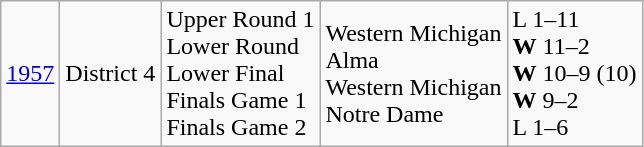<table class="wikitable">
<tr>
<td><a href='#'>1957</a></td>
<td>District 4</td>
<td>Upper Round 1<br>Lower Round<br>Lower Final<br>Finals Game 1<br>Finals Game 2</td>
<td>Western Michigan<br>Alma<br>Western Michigan<br>Notre Dame</td>
<td>L 1–11<br><strong>W</strong> 11–2<br><strong>W</strong> 10–9 (10)<br><strong>W</strong> 9–2<br>L 1–6</td>
</tr>
</table>
